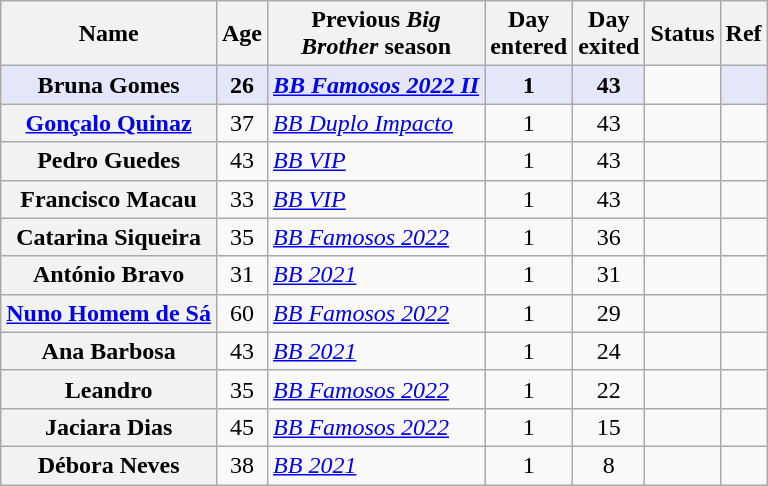<table class="wikitable sortable">
<tr>
<th>Name</th>
<th>Age</th>
<th>Previous <em>Big<br>Brother</em> season</th>
<th>Day<br>entered</th>
<th>Day<br>exited</th>
<th>Status</th>
<th>Ref</th>
</tr>
<tr>
<td style="text-align: center" bgcolor="E6E6FA"><strong>Bruna Gomes</strong></td>
<td style="text-align: center" bgcolor="E6E6FA"><strong>26</strong></td>
<td bgcolor="E6E6FA"><strong><a href='#'><em>BB Famosos 2022 II</em></a></strong></td>
<td style="text-align: center" bgcolor="E6E6FA"><strong>1</strong></td>
<td style="text-align: center" bgcolor="E6E6FA"><strong>43</strong></td>
<td></td>
<td style="text-align: center" bgcolor="E6E6FA"></td>
</tr>
<tr>
<th><a href='#'>Gonçalo Quinaz</a></th>
<td style="text-align: center">37</td>
<td><a href='#'><em>BB Duplo Impacto</em></a></td>
<td style="text-align: center">1</td>
<td style="text-align: center">43</td>
<td></td>
<td style="text-align: center"></td>
</tr>
<tr>
<th>Pedro Guedes</th>
<td style="text-align: center">43</td>
<td><a href='#'><em>BB VIP</em></a></td>
<td style="text-align: center">1</td>
<td style="text-align: center">43</td>
<td></td>
<td style="text-align: center"></td>
</tr>
<tr>
<th>Francisco Macau</th>
<td style="text-align: center">33</td>
<td><a href='#'><em>BB VIP</em></a></td>
<td style="text-align: center">1</td>
<td style="text-align: center">43</td>
<td></td>
<td style="text-align: center"></td>
</tr>
<tr>
<th>Catarina Siqueira</th>
<td style="text-align: center">35</td>
<td><a href='#'><em>BB Famosos 2022</em></a></td>
<td style="text-align: center">1</td>
<td style="text-align: center">36</td>
<td></td>
<td style="text-align: center"></td>
</tr>
<tr>
<th>António Bravo</th>
<td style="text-align: center">31</td>
<td><a href='#'><em>BB 2021</em></a></td>
<td style="text-align: center">1</td>
<td style="text-align: center">31</td>
<td></td>
<td style="text-align: center"></td>
</tr>
<tr>
<th><a href='#'>Nuno Homem de Sá</a></th>
<td style="text-align: center">60</td>
<td><a href='#'><em>BB Famosos 2022</em></a></td>
<td style="text-align: center">1</td>
<td style="text-align: center">29</td>
<td></td>
<td style="text-align: center"></td>
</tr>
<tr>
<th>Ana Barbosa</th>
<td style="text-align: center">43</td>
<td><a href='#'><em>BB 2021</em></a></td>
<td style="text-align: center">1</td>
<td style="text-align: center">24</td>
<td></td>
<td style="text-align: center"></td>
</tr>
<tr>
<th>Leandro</th>
<td style="text-align: center">35</td>
<td><a href='#'><em>BB Famosos 2022</em></a></td>
<td style="text-align: center">1</td>
<td style="text-align: center">22</td>
<td></td>
<td style="text-align: center"></td>
</tr>
<tr>
<th>Jaciara Dias</th>
<td style="text-align: center">45</td>
<td><a href='#'><em>BB Famosos 2022</em></a></td>
<td style="text-align: center">1</td>
<td style="text-align: center">15</td>
<td></td>
<td style="text-align: center"></td>
</tr>
<tr>
<th>Débora Neves</th>
<td style="text-align: center">38</td>
<td><a href='#'><em>BB 2021</em></a></td>
<td style="text-align: center">1</td>
<td style="text-align: center">8</td>
<td></td>
<td style="text-align: center"></td>
</tr>
</table>
